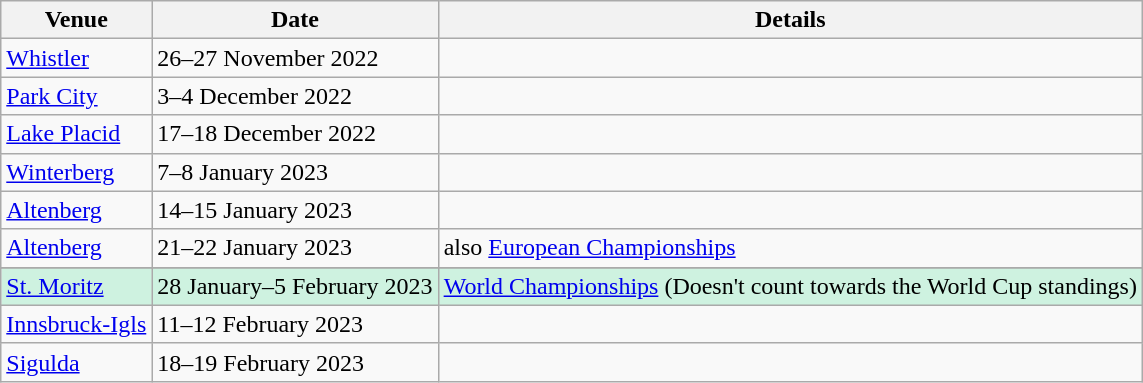<table class="wikitable">
<tr>
<th>Venue</th>
<th>Date</th>
<th>Details</th>
</tr>
<tr>
<td> <a href='#'>Whistler</a></td>
<td>26–27 November 2022</td>
<td></td>
</tr>
<tr>
<td> <a href='#'>Park City</a></td>
<td>3–4 December 2022</td>
<td></td>
</tr>
<tr>
<td> <a href='#'>Lake Placid</a></td>
<td>17–18 December 2022</td>
<td></td>
</tr>
<tr>
<td> <a href='#'>Winterberg</a></td>
<td>7–8 January 2023</td>
<td></td>
</tr>
<tr>
<td> <a href='#'>Altenberg</a></td>
<td>14–15 January 2023</td>
<td></td>
</tr>
<tr>
<td> <a href='#'>Altenberg</a></td>
<td>21–22 January 2023</td>
<td>also <a href='#'>European Championships</a></td>
</tr>
<tr>
</tr>
<tr style="background:#CEF2E0">
<td> <a href='#'>St. Moritz</a></td>
<td>28 January–5 February 2023</td>
<td><a href='#'>World Championships</a> (Doesn't count towards the World Cup standings)</td>
</tr>
<tr>
<td> <a href='#'>Innsbruck-Igls</a></td>
<td>11–12 February 2023</td>
<td></td>
</tr>
<tr>
<td> <a href='#'>Sigulda</a></td>
<td>18–19 February 2023</td>
<td></td>
</tr>
</table>
